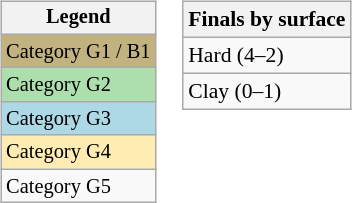<table>
<tr valign=top>
<td><br><table class="wikitable" style="font-size:85%;">
<tr>
<th>Legend</th>
</tr>
<tr bgcolor=#C2B280>
<td>Category G1 / B1</td>
</tr>
<tr bgcolor="#ADDFAD">
<td>Category G2</td>
</tr>
<tr bgcolor="lightblue">
<td>Category G3</td>
</tr>
<tr bgcolor=#ffecb2>
<td>Category G4</td>
</tr>
<tr>
<td>Category G5</td>
</tr>
</table>
</td>
<td><br><table class="wikitable" style="font-size:90%">
<tr>
<th>Finals by surface</th>
</tr>
<tr>
<td>Hard (4–2)</td>
</tr>
<tr>
<td>Clay (0–1)</td>
</tr>
</table>
</td>
</tr>
</table>
